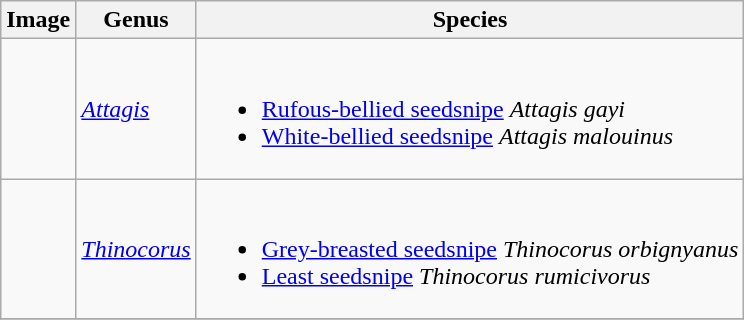<table class="wikitable collapsible">
<tr>
<th>Image</th>
<th>Genus</th>
<th>Species</th>
</tr>
<tr>
<td></td>
<td><em><a href='#'>Attagis</a></em> </td>
<td><br><ul><li><a href='#'>Rufous-bellied seedsnipe</a> <em>Attagis gayi</em></li><li><a href='#'>White-bellied seedsnipe</a> <em>Attagis malouinus</em></li></ul></td>
</tr>
<tr>
<td></td>
<td><em><a href='#'>Thinocorus</a></em> </td>
<td><br><ul><li><a href='#'>Grey-breasted seedsnipe</a> <em>Thinocorus orbignyanus</em></li><li><a href='#'>Least seedsnipe</a> <em>Thinocorus rumicivorus</em></li></ul></td>
</tr>
<tr>
</tr>
</table>
